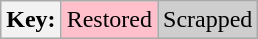<table class="wikitable">
<tr>
<th>Key:</th>
<td bgcolor=#ffc0cb>Restored</td>
<td bgcolor=#cecece>Scrapped</td>
</tr>
</table>
